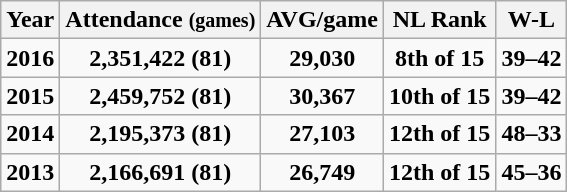<table class="wikitable" style="text-align:center;">
<tr>
<th>Year</th>
<th>Attendance <small>(games)</small></th>
<th>AVG/game</th>
<th>NL Rank</th>
<th>W-L</th>
</tr>
<tr>
<td><strong>2016</strong></td>
<td><strong>2,351,422 (81)</strong></td>
<td><strong>29,030</strong></td>
<td><strong>8th of 15</strong></td>
<td><strong>39–42</strong> </td>
</tr>
<tr>
<td><strong>2015</strong></td>
<td><strong>2,459,752 (81)</strong></td>
<td><strong>30,367</strong></td>
<td><strong>10th of 15</strong></td>
<td><strong>39–42</strong></td>
</tr>
<tr>
<td><strong>2014</strong></td>
<td><strong>2,195,373 (81)</strong></td>
<td><strong>27,103</strong></td>
<td><strong>12th of 15</strong></td>
<td><strong>48–33</strong></td>
</tr>
<tr>
<td><strong>2013</strong></td>
<td><strong>2,166,691 (81)</strong></td>
<td><strong>26,749</strong></td>
<td><strong>12th of 15</strong></td>
<td><strong>45–36</strong></td>
</tr>
</table>
